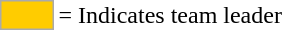<table>
<tr>
<td style="background:#fc0; border:1px solid #aaa; width:2em;"></td>
<td>= Indicates team leader</td>
</tr>
</table>
